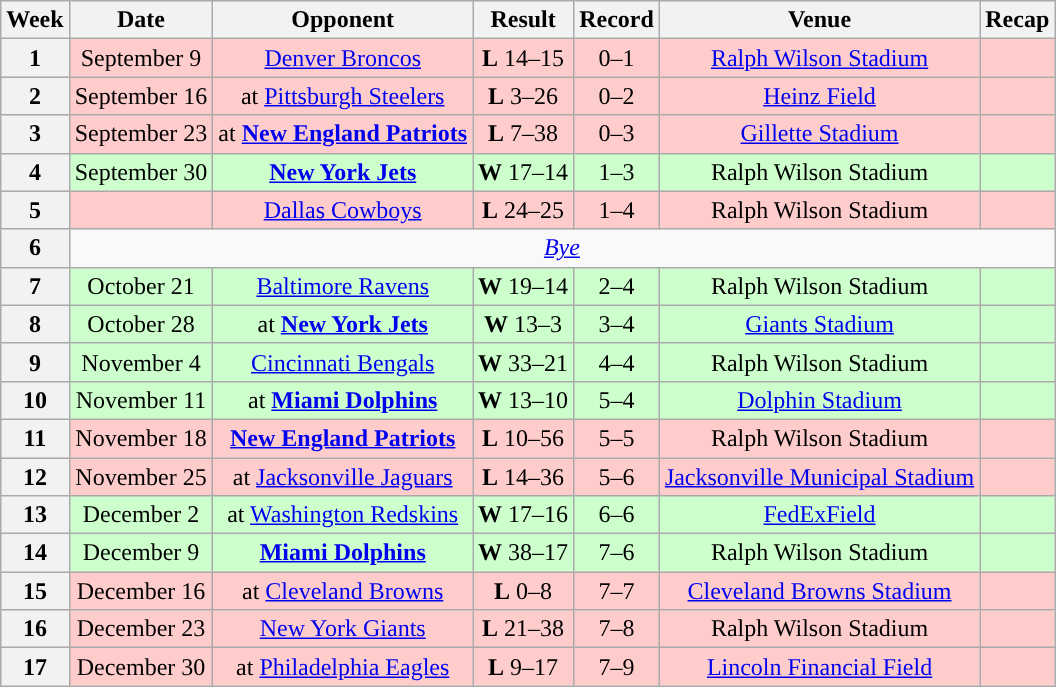<table class="wikitable" style="text-align:center">
<tr>
<th>Week</th>
<th>Date</th>
<th>Opponent</th>
<th>Result</th>
<th>Record</th>
<th>Venue</th>
<th>Recap</th>
</tr>
<tr style="background:#fcc">
<th>1</th>
<td>September 9</td>
<td><a href='#'>Denver Broncos</a></td>
<td><strong>L</strong> 14–15</td>
<td>0–1</td>
<td><a href='#'>Ralph Wilson Stadium</a></td>
<td></td>
</tr>
<tr style="background:#fcc">
<th>2</th>
<td>September 16</td>
<td>at <a href='#'>Pittsburgh Steelers</a></td>
<td><strong>L</strong> 3–26</td>
<td>0–2</td>
<td><a href='#'>Heinz Field</a></td>
<td></td>
</tr>
<tr style="background:#fcc">
<th>3</th>
<td>September 23</td>
<td>at <strong><a href='#'>New England Patriots</a></strong></td>
<td><strong>L</strong> 7–38</td>
<td>0–3</td>
<td><a href='#'>Gillette Stadium</a></td>
<td></td>
</tr>
<tr style="background:#cfc">
<th>4</th>
<td>September 30</td>
<td><strong><a href='#'>New York Jets</a></strong></td>
<td><strong>W</strong> 17–14</td>
<td>1–3</td>
<td>Ralph Wilson Stadium</td>
<td></td>
</tr>
<tr style="background:#fcc">
<th>5</th>
<td></td>
<td><a href='#'>Dallas Cowboys</a></td>
<td><strong>L</strong> 24–25</td>
<td>1–4</td>
<td>Ralph Wilson Stadium</td>
<td></td>
</tr>
<tr>
<th>6</th>
<td colspan="6"><em><a href='#'>Bye</a></em></td>
</tr>
<tr style="background:#cfc">
<th>7</th>
<td>October 21</td>
<td><a href='#'>Baltimore Ravens</a></td>
<td><strong>W</strong> 19–14</td>
<td>2–4</td>
<td>Ralph Wilson Stadium</td>
<td></td>
</tr>
<tr style="background:#cfc">
<th>8</th>
<td>October 28</td>
<td>at <strong><a href='#'>New York Jets</a></strong></td>
<td><strong>W</strong> 13–3</td>
<td>3–4</td>
<td><a href='#'>Giants Stadium</a></td>
<td></td>
</tr>
<tr style="background:#cfc">
<th>9</th>
<td>November 4</td>
<td><a href='#'>Cincinnati Bengals</a></td>
<td><strong>W</strong> 33–21</td>
<td>4–4</td>
<td>Ralph Wilson Stadium</td>
<td></td>
</tr>
<tr style="background:#cfc">
<th>10</th>
<td>November 11</td>
<td>at <strong><a href='#'>Miami Dolphins</a></strong></td>
<td><strong>W</strong> 13–10</td>
<td>5–4</td>
<td><a href='#'>Dolphin Stadium</a></td>
<td></td>
</tr>
<tr style="background:#fcc">
<th>11</th>
<td>November 18</td>
<td><strong><a href='#'>New England Patriots</a></strong></td>
<td><strong>L</strong> 10–56</td>
<td>5–5</td>
<td>Ralph Wilson Stadium</td>
<td></td>
</tr>
<tr style="background:#fcc">
<th>12</th>
<td>November 25</td>
<td>at <a href='#'>Jacksonville Jaguars</a></td>
<td><strong>L</strong> 14–36</td>
<td>5–6</td>
<td><a href='#'>Jacksonville Municipal Stadium</a></td>
<td></td>
</tr>
<tr style="background:#cfc">
<th>13</th>
<td>December 2</td>
<td>at <a href='#'>Washington Redskins</a></td>
<td><strong>W</strong> 17–16</td>
<td>6–6</td>
<td><a href='#'>FedExField</a></td>
<td></td>
</tr>
<tr style="background:#cfc">
<th>14</th>
<td>December 9</td>
<td><strong><a href='#'>Miami Dolphins</a></strong></td>
<td><strong>W</strong> 38–17</td>
<td>7–6</td>
<td>Ralph Wilson Stadium</td>
<td></td>
</tr>
<tr style="background:#fcc">
<th>15</th>
<td>December 16</td>
<td>at <a href='#'>Cleveland Browns</a></td>
<td><strong>L</strong> 0–8</td>
<td>7–7</td>
<td><a href='#'>Cleveland Browns Stadium</a></td>
<td></td>
</tr>
<tr style="background:#fcc">
<th>16</th>
<td>December 23</td>
<td><a href='#'>New York Giants</a></td>
<td><strong>L</strong> 21–38</td>
<td>7–8</td>
<td>Ralph Wilson Stadium</td>
<td></td>
</tr>
<tr style="background:#fcc">
<th>17</th>
<td>December 30</td>
<td>at <a href='#'>Philadelphia Eagles</a></td>
<td><strong>L</strong> 9–17</td>
<td>7–9</td>
<td><a href='#'>Lincoln Financial Field</a></td>
<td></td>
</tr>
</table>
